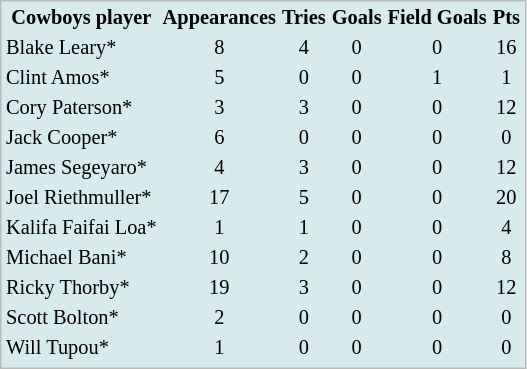<table cellpadding=1 style="border:1px solid #BBB; background-color:#d7ebed; font-size:85%;">
<tr>
<th>Cowboys player</th>
<th>Appearances</th>
<th>Tries</th>
<th>Goals</th>
<th>Field Goals</th>
<th>Pts</th>
</tr>
<tr ---->
<td> Blake Leary*</td>
<td align="center">8</td>
<td align="center">4</td>
<td align="center">0</td>
<td align="center">0</td>
<td align="center">16</td>
</tr>
<tr ---->
<td> Clint Amos*</td>
<td align="center">5</td>
<td align="center">0</td>
<td align="center">0</td>
<td align="center">1</td>
<td align="center">1</td>
</tr>
<tr ---->
<td> Cory Paterson*</td>
<td align="center">3</td>
<td align="center">3</td>
<td align="center">0</td>
<td align="center">0</td>
<td align="center">12</td>
</tr>
<tr ---->
<td> Jack Cooper*</td>
<td align="center">6</td>
<td align="center">0</td>
<td align="center">0</td>
<td align="center">0</td>
<td align="center">0</td>
</tr>
<tr ---->
<td> James Segeyaro*</td>
<td align="center">4</td>
<td align="center">3</td>
<td align="center">0</td>
<td align="center">0</td>
<td align="center">12</td>
</tr>
<tr ---->
<td> Joel Riethmuller*</td>
<td align="center">17</td>
<td align="center">5</td>
<td align="center">0</td>
<td align="center">0</td>
<td align="center">20</td>
</tr>
<tr ---->
<td> Kalifa Faifai Loa*</td>
<td align="center">1</td>
<td align="center">1</td>
<td align="center">0</td>
<td align="center">0</td>
<td align="center">4</td>
</tr>
<tr ---->
<td> Michael Bani*</td>
<td align="center">10</td>
<td align="center">2</td>
<td align="center">0</td>
<td align="center">0</td>
<td align="center">8</td>
</tr>
<tr ---->
<td> Ricky Thorby*</td>
<td align="center">19</td>
<td align="center">3</td>
<td align="center">0</td>
<td align="center">0</td>
<td align="center">12</td>
</tr>
<tr ---->
<td> Scott Bolton*</td>
<td align="center">2</td>
<td align="center">0</td>
<td align="center">0</td>
<td align="center">0</td>
<td align="center">0</td>
</tr>
<tr ---->
<td> Will Tupou*</td>
<td align="center">1</td>
<td align="center">0</td>
<td align="center">0</td>
<td align="center">0</td>
<td align="center">0</td>
</tr>
<tr ---->
</tr>
</table>
